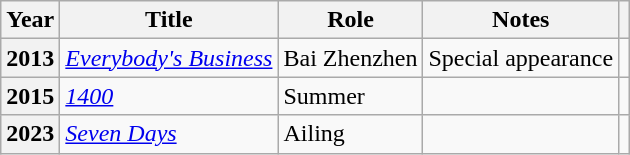<table class="wikitable sortable plainrowheaders">
<tr>
<th scope="col">Year</th>
<th scope="col">Title</th>
<th scope="col">Role</th>
<th scope="col" class="unsortable">Notes</th>
<th scope="col" class="unsortable"></th>
</tr>
<tr>
<th scope="row">2013</th>
<td><em><a href='#'>Everybody's Business</a></em></td>
<td>Bai Zhenzhen</td>
<td>Special appearance</td>
<td></td>
</tr>
<tr>
<th scope="row">2015</th>
<td><em><a href='#'>1400</a></em></td>
<td>Summer</td>
<td></td>
<td></td>
</tr>
<tr>
<th scope="row">2023</th>
<td><em><a href='#'>Seven Days</a></em></td>
<td>Ailing</td>
<td></td>
<td></td>
</tr>
</table>
